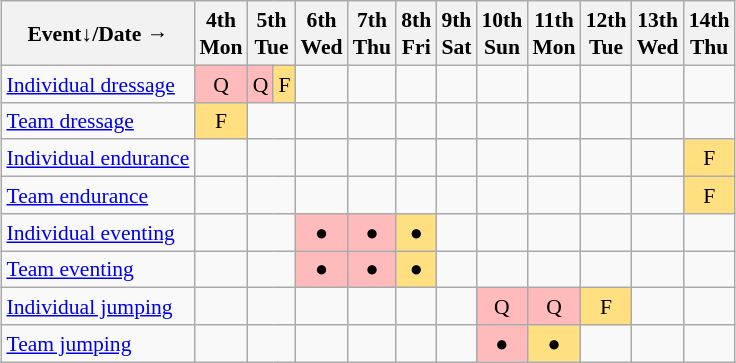<table class="wikitable" style="margin:0.5em auto; font-size:90%; line-height:1.25em; text-align:center">
<tr>
<th>Event↓/Date →</th>
<th>4th<br>Mon</th>
<th colspan=2>5th<br>Tue</th>
<th>6th<br>Wed</th>
<th>7th<br>Thu</th>
<th>8th<br>Fri</th>
<th>9th<br>Sat</th>
<th>10th<br>Sun</th>
<th>11th<br>Mon</th>
<th>12th<br>Tue</th>
<th>13th<br>Wed</th>
<th>14th<br>Thu</th>
</tr>
<tr>
<td align="left"><a href='#'>Individual dressage</a></td>
<td bgcolor="#FFBBBB">Q</td>
<td bgcolor="#FFBBBB">Q</td>
<td bgcolor="#FFDF80">F</td>
<td></td>
<td></td>
<td></td>
<td></td>
<td></td>
<td></td>
<td></td>
<td></td>
<td></td>
</tr>
<tr>
<td align="left"><a href='#'>Team dressage</a></td>
<td bgcolor="#FFDF80">F</td>
<td colspan=2></td>
<td></td>
<td></td>
<td></td>
<td></td>
<td></td>
<td></td>
<td></td>
<td></td>
<td></td>
</tr>
<tr>
<td align="left"><a href='#'>Individual endurance</a></td>
<td></td>
<td colspan=2></td>
<td></td>
<td></td>
<td></td>
<td></td>
<td></td>
<td></td>
<td></td>
<td></td>
<td bgcolor="#FFDF80">F</td>
</tr>
<tr>
<td align="left"><a href='#'>Team endurance</a></td>
<td></td>
<td colspan=2></td>
<td></td>
<td></td>
<td></td>
<td></td>
<td></td>
<td></td>
<td></td>
<td></td>
<td bgcolor="#FFDF80">F</td>
</tr>
<tr>
<td align="left"><a href='#'>Individual eventing</a></td>
<td></td>
<td colspan=2></td>
<td bgcolor="#FFBBBB">●</td>
<td bgcolor="#FFBBBB">●</td>
<td bgcolor="#FFDF80">●</td>
<td></td>
<td></td>
<td></td>
<td></td>
<td></td>
<td></td>
</tr>
<tr>
<td align="left"><a href='#'>Team eventing</a></td>
<td></td>
<td colspan=2></td>
<td bgcolor="#FFBBBB">●</td>
<td bgcolor="#FFBBBB">●</td>
<td bgcolor="#FFDF80">●</td>
<td></td>
<td></td>
<td></td>
<td></td>
<td></td>
<td></td>
</tr>
<tr>
<td align="left"><a href='#'>Individual jumping</a></td>
<td></td>
<td colspan=2></td>
<td></td>
<td></td>
<td></td>
<td></td>
<td bgcolor="#FFBBBB">Q</td>
<td bgcolor="#FFBBBB">Q</td>
<td bgcolor="#FFDF80">F</td>
<td></td>
<td></td>
</tr>
<tr>
<td align="left"><a href='#'>Team jumping</a></td>
<td></td>
<td colspan=2></td>
<td></td>
<td></td>
<td></td>
<td></td>
<td bgcolor="#FFBBBB">●</td>
<td bgcolor="#FFDF80">●</td>
<td></td>
<td></td>
<td></td>
</tr>
</table>
